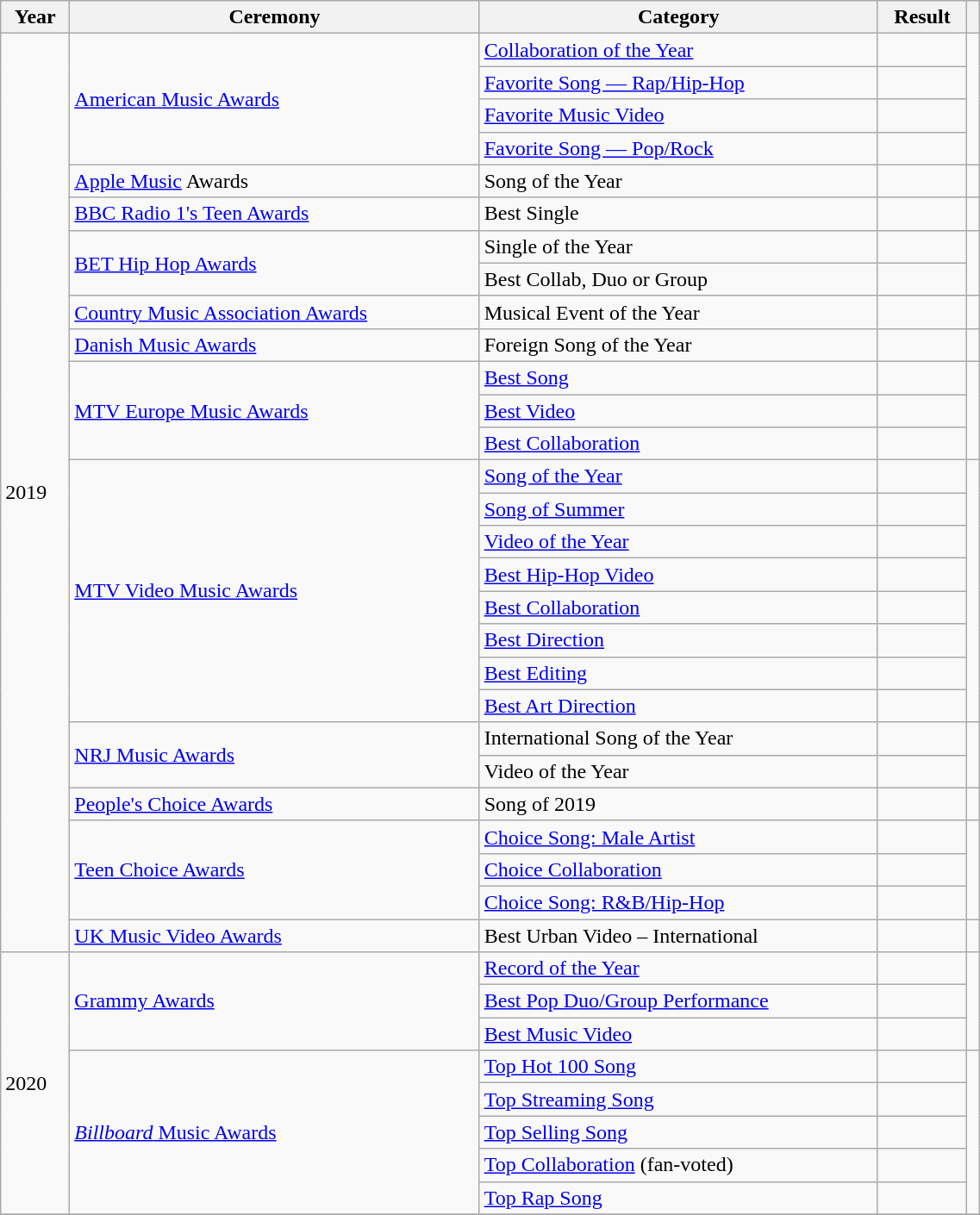<table class="wikitable sortable plainrowheaders" style="width: 60%;">
<tr>
<th scope="col">Year</th>
<th scope="col">Ceremony</th>
<th scope="col">Category</th>
<th scope="col">Result</th>
<th scope="col" class="unsortable"></th>
</tr>
<tr>
<td rowspan="28">2019</td>
<td rowspan="4"><a href='#'>American Music Awards</a></td>
<td><a href='#'>Collaboration of the Year</a></td>
<td></td>
<td style="text-align:center;" rowspan="4"></td>
</tr>
<tr>
<td><a href='#'>Favorite Song — Rap/Hip-Hop</a></td>
<td></td>
</tr>
<tr>
<td><a href='#'>Favorite Music Video</a></td>
<td></td>
</tr>
<tr>
<td><a href='#'>Favorite Song — Pop/Rock</a></td>
<td></td>
</tr>
<tr>
<td><a href='#'>Apple Music</a> Awards</td>
<td>Song of the Year</td>
<td></td>
<td style="text-align:center;"></td>
</tr>
<tr>
<td><a href='#'>BBC Radio 1's Teen Awards</a></td>
<td>Best Single</td>
<td></td>
<td style="text-align:center;"></td>
</tr>
<tr>
<td rowspan="2"><a href='#'>BET Hip Hop Awards</a></td>
<td>Single of the Year</td>
<td></td>
<td style="text-align:center;" rowspan="2"></td>
</tr>
<tr>
<td>Best Collab, Duo or Group</td>
<td></td>
</tr>
<tr>
<td><a href='#'>Country Music Association Awards</a></td>
<td>Musical Event of the Year</td>
<td></td>
<td style="text-align:center;"></td>
</tr>
<tr>
<td><a href='#'>Danish Music Awards</a></td>
<td>Foreign Song of the Year</td>
<td></td>
<td style="text-align:center;"></td>
</tr>
<tr>
<td rowspan="3"><a href='#'>MTV Europe Music Awards</a></td>
<td><a href='#'>Best Song</a></td>
<td></td>
<td style="text-align:center;" rowspan="3"></td>
</tr>
<tr>
<td><a href='#'>Best Video</a></td>
<td></td>
</tr>
<tr>
<td><a href='#'>Best Collaboration</a></td>
<td></td>
</tr>
<tr>
<td rowspan="8"><a href='#'>MTV Video Music Awards</a></td>
<td><a href='#'>Song of the Year</a></td>
<td></td>
<td style="text-align:center;" rowspan="8"></td>
</tr>
<tr>
<td><a href='#'>Song of Summer</a></td>
<td></td>
</tr>
<tr>
<td><a href='#'>Video of the Year</a></td>
<td></td>
</tr>
<tr>
<td><a href='#'>Best Hip-Hop Video</a></td>
<td></td>
</tr>
<tr>
<td><a href='#'>Best Collaboration</a></td>
<td></td>
</tr>
<tr>
<td><a href='#'>Best Direction</a></td>
<td></td>
</tr>
<tr>
<td><a href='#'>Best Editing</a></td>
<td></td>
</tr>
<tr>
<td><a href='#'>Best Art Direction</a></td>
<td></td>
</tr>
<tr>
<td rowspan="2"><a href='#'>NRJ Music Awards</a></td>
<td>International Song of the Year</td>
<td></td>
<td style="text-align:center;" rowspan="2"></td>
</tr>
<tr>
<td>Video of the Year</td>
<td></td>
</tr>
<tr>
<td><a href='#'>People's Choice Awards</a></td>
<td>Song of 2019</td>
<td></td>
<td style="text-align:center;"></td>
</tr>
<tr>
<td rowspan="3"><a href='#'>Teen Choice Awards</a></td>
<td><a href='#'>Choice Song: Male Artist</a></td>
<td></td>
<td style="text-align:center;" rowspan="3"></td>
</tr>
<tr>
<td><a href='#'>Choice Collaboration</a></td>
<td></td>
</tr>
<tr>
<td><a href='#'>Choice Song: R&B/Hip-Hop</a></td>
<td></td>
</tr>
<tr>
<td><a href='#'>UK Music Video Awards</a></td>
<td>Best Urban Video – International</td>
<td></td>
<td style="text-align:center;"></td>
</tr>
<tr>
<td rowspan="8">2020</td>
<td rowspan="3"><a href='#'>Grammy Awards</a></td>
<td><a href='#'>Record of the Year</a></td>
<td></td>
<td style="text-align:center;" rowspan="3"></td>
</tr>
<tr>
<td><a href='#'>Best Pop Duo/Group Performance</a></td>
<td></td>
</tr>
<tr>
<td><a href='#'>Best Music Video</a></td>
<td></td>
</tr>
<tr>
<td rowspan="5"><a href='#'><em>Billboard</em> Music Awards</a></td>
<td><a href='#'>Top Hot 100 Song</a></td>
<td></td>
<td style="text-align:center;" rowspan="5"></td>
</tr>
<tr>
<td><a href='#'>Top Streaming Song</a></td>
<td></td>
</tr>
<tr>
<td><a href='#'>Top Selling Song</a></td>
<td></td>
</tr>
<tr>
<td><a href='#'>Top Collaboration</a> (fan-voted)</td>
<td></td>
</tr>
<tr>
<td><a href='#'>Top Rap Song</a></td>
<td></td>
</tr>
<tr>
</tr>
</table>
